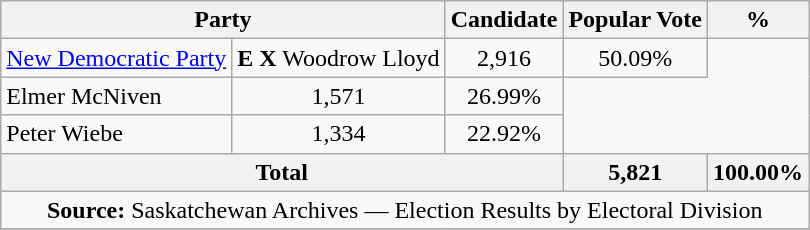<table class="wikitable">
<tr>
<th colspan="2">Party</th>
<th>Candidate</th>
<th>Popular Vote</th>
<th>%</th>
</tr>
<tr>
<td><a href='#'>New Democratic Party</a></td>
<td><strong>E</strong> <strong>X</strong> Woodrow Lloyd</td>
<td align=center>2,916</td>
<td align=center>50.09%</td>
</tr>
<tr>
<td>Elmer McNiven</td>
<td align=center>1,571</td>
<td align=center>26.99%</td>
</tr>
<tr>
<td>Peter Wiebe</td>
<td align=center>1,334</td>
<td align=center>22.92%</td>
</tr>
<tr>
<th colspan=3>Total</th>
<th>5,821</th>
<th>100.00%</th>
</tr>
<tr>
<td align="center" colspan=5><strong>Source:</strong>  Saskatchewan Archives  — Election Results by Electoral Division</td>
</tr>
<tr>
</tr>
</table>
